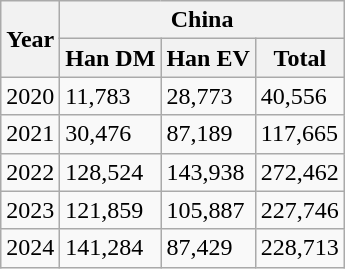<table class="wikitable">
<tr>
<th rowspan="2">Year</th>
<th colspan="3">China</th>
</tr>
<tr>
<th>Han DM</th>
<th>Han EV</th>
<th>Total</th>
</tr>
<tr>
<td>2020</td>
<td>11,783</td>
<td>28,773</td>
<td>40,556</td>
</tr>
<tr>
<td>2021</td>
<td>30,476</td>
<td>87,189</td>
<td>117,665</td>
</tr>
<tr>
<td>2022</td>
<td>128,524</td>
<td>143,938</td>
<td>272,462</td>
</tr>
<tr>
<td>2023</td>
<td>121,859</td>
<td>105,887</td>
<td>227,746</td>
</tr>
<tr>
<td>2024</td>
<td>141,284</td>
<td>87,429</td>
<td>228,713</td>
</tr>
</table>
